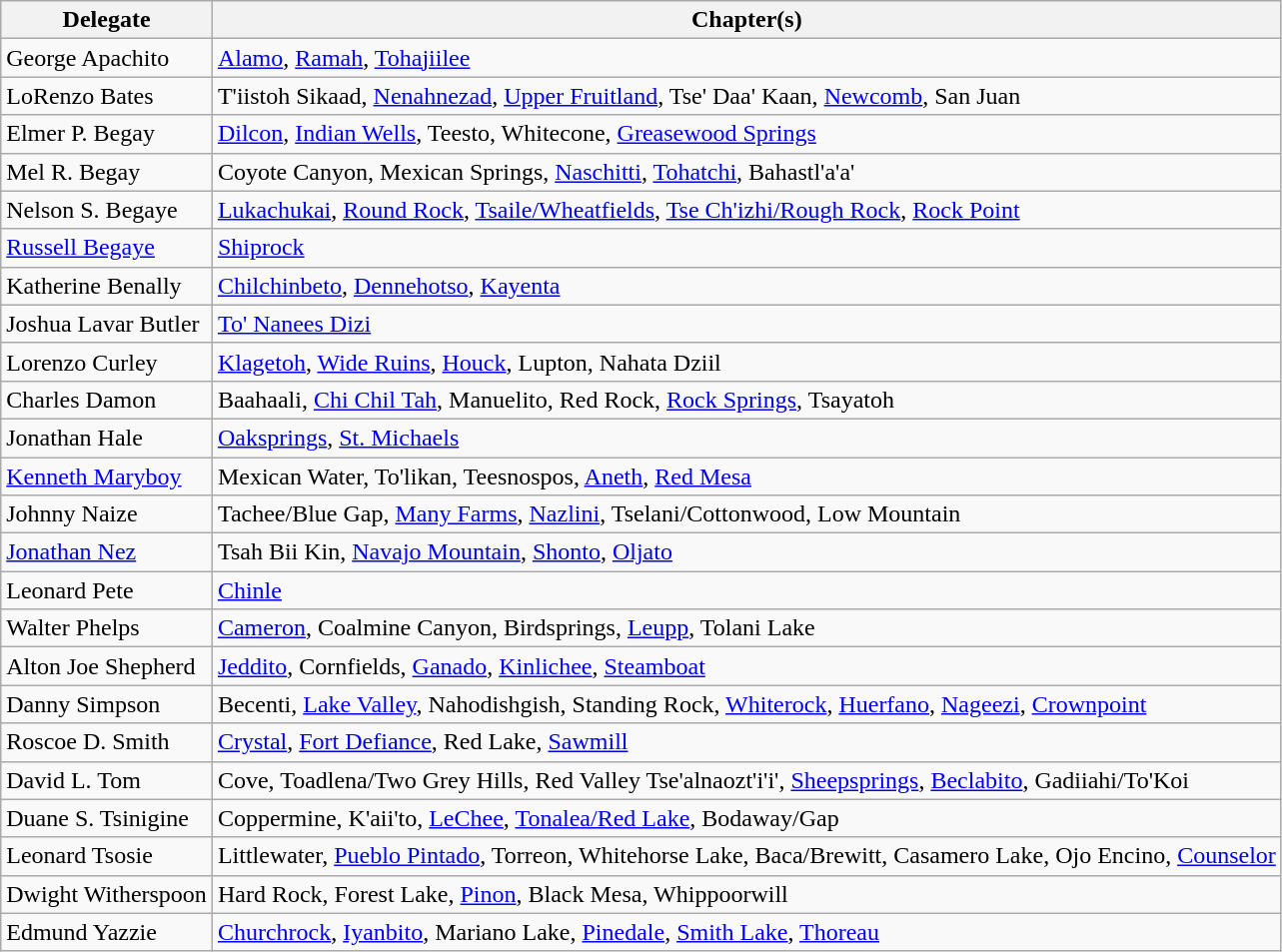<table class="wikitable">
<tr>
<th>Delegate</th>
<th>Chapter(s)</th>
</tr>
<tr>
<td>George Apachito</td>
<td><a href='#'>Alamo</a>, <a href='#'>Ramah</a>, <a href='#'>Tohajiilee</a></td>
</tr>
<tr>
<td>LoRenzo Bates</td>
<td>T'iistoh Sikaad, <a href='#'>Nenahnezad</a>, <a href='#'>Upper Fruitland</a>, Tse' Daa' Kaan, <a href='#'>Newcomb</a>, San Juan</td>
</tr>
<tr>
<td>Elmer P. Begay</td>
<td><a href='#'>Dilcon</a>, <a href='#'>Indian Wells</a>, Teesto, Whitecone, <a href='#'>Greasewood Springs</a></td>
</tr>
<tr>
<td>Mel R. Begay</td>
<td>Coyote Canyon, Mexican Springs, <a href='#'>Naschitti</a>, <a href='#'>Tohatchi</a>, Bahastl'a'a'</td>
</tr>
<tr>
<td>Nelson S. Begaye</td>
<td><a href='#'>Lukachukai</a>, <a href='#'>Round Rock</a>, <a href='#'>Tsaile/Wheatfields</a>, <a href='#'>Tse Ch'izhi/Rough Rock</a>, <a href='#'>Rock Point</a></td>
</tr>
<tr>
<td><a href='#'>Russell Begaye</a></td>
<td><a href='#'>Shiprock</a></td>
</tr>
<tr>
<td>Katherine Benally</td>
<td><a href='#'>Chilchinbeto</a>, <a href='#'>Dennehotso</a>, <a href='#'>Kayenta</a></td>
</tr>
<tr>
<td>Joshua Lavar Butler</td>
<td><a href='#'>To' Nanees Dizi</a></td>
</tr>
<tr>
<td>Lorenzo Curley</td>
<td><a href='#'>Klagetoh</a>, <a href='#'>Wide Ruins</a>, <a href='#'>Houck</a>, Lupton, Nahata Dziil</td>
</tr>
<tr>
<td>Charles Damon</td>
<td>Baahaali, <a href='#'>Chi Chil Tah</a>, Manuelito, Red Rock, <a href='#'>Rock Springs</a>, Tsayatoh</td>
</tr>
<tr>
<td>Jonathan Hale</td>
<td><a href='#'>Oaksprings</a>, <a href='#'>St. Michaels</a></td>
</tr>
<tr>
<td><a href='#'>Kenneth Maryboy</a></td>
<td>Mexican Water, To'likan, Teesnospos, <a href='#'>Aneth</a>, <a href='#'>Red Mesa</a></td>
</tr>
<tr>
<td>Johnny Naize</td>
<td>Tachee/Blue Gap, <a href='#'>Many Farms</a>, <a href='#'>Nazlini</a>, Tselani/Cottonwood, Low Mountain</td>
</tr>
<tr>
<td><a href='#'>Jonathan Nez</a></td>
<td>Tsah Bii Kin, <a href='#'>Navajo Mountain</a>, <a href='#'>Shonto</a>, <a href='#'>Oljato</a></td>
</tr>
<tr>
<td>Leonard Pete</td>
<td><a href='#'>Chinle</a></td>
</tr>
<tr>
<td>Walter Phelps</td>
<td><a href='#'>Cameron</a>, Coalmine Canyon, Birdsprings, <a href='#'>Leupp</a>, Tolani Lake</td>
</tr>
<tr>
<td>Alton Joe Shepherd</td>
<td><a href='#'>Jeddito</a>, Cornfields, <a href='#'>Ganado</a>, <a href='#'>Kinlichee</a>, <a href='#'>Steamboat</a></td>
</tr>
<tr>
<td>Danny Simpson</td>
<td>Becenti, <a href='#'>Lake Valley</a>, Nahodishgish, Standing Rock, <a href='#'>Whiterock</a>, <a href='#'>Huerfano</a>, <a href='#'>Nageezi</a>, <a href='#'>Crownpoint</a></td>
</tr>
<tr>
<td>Roscoe D. Smith</td>
<td><a href='#'>Crystal</a>, <a href='#'>Fort Defiance</a>, Red Lake, <a href='#'>Sawmill</a></td>
</tr>
<tr>
<td>David L. Tom</td>
<td>Cove, Toadlena/Two Grey Hills, Red Valley Tse'alnaozt'i'i', <a href='#'>Sheepsprings</a>, <a href='#'>Beclabito</a>, Gadiiahi/To'Koi</td>
</tr>
<tr>
<td>Duane S. Tsinigine</td>
<td>Coppermine, K'aii'to, <a href='#'>LeChee</a>, <a href='#'>Tonalea/Red Lake</a>, Bodaway/Gap</td>
</tr>
<tr>
<td>Leonard Tsosie</td>
<td>Littlewater, <a href='#'>Pueblo Pintado</a>, Torreon, Whitehorse Lake, Baca/Brewitt, Casamero Lake, Ojo Encino, <a href='#'>Counselor</a></td>
</tr>
<tr>
<td>Dwight Witherspoon</td>
<td>Hard Rock, Forest Lake, <a href='#'>Pinon</a>, Black Mesa, Whippoorwill</td>
</tr>
<tr>
<td>Edmund Yazzie</td>
<td><a href='#'>Churchrock</a>, <a href='#'>Iyanbito</a>, Mariano Lake, <a href='#'>Pinedale</a>, <a href='#'>Smith Lake</a>, <a href='#'>Thoreau</a></td>
</tr>
</table>
